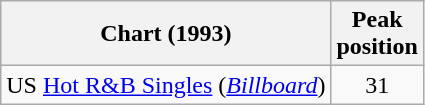<table class="wikitable">
<tr>
<th align="left">Chart (1993)</th>
<th align="center">Peak<br>position</th>
</tr>
<tr>
<td align="left">US <a href='#'>Hot R&B Singles</a> (<em><a href='#'>Billboard</a></em>)</td>
<td align="center">31</td>
</tr>
</table>
